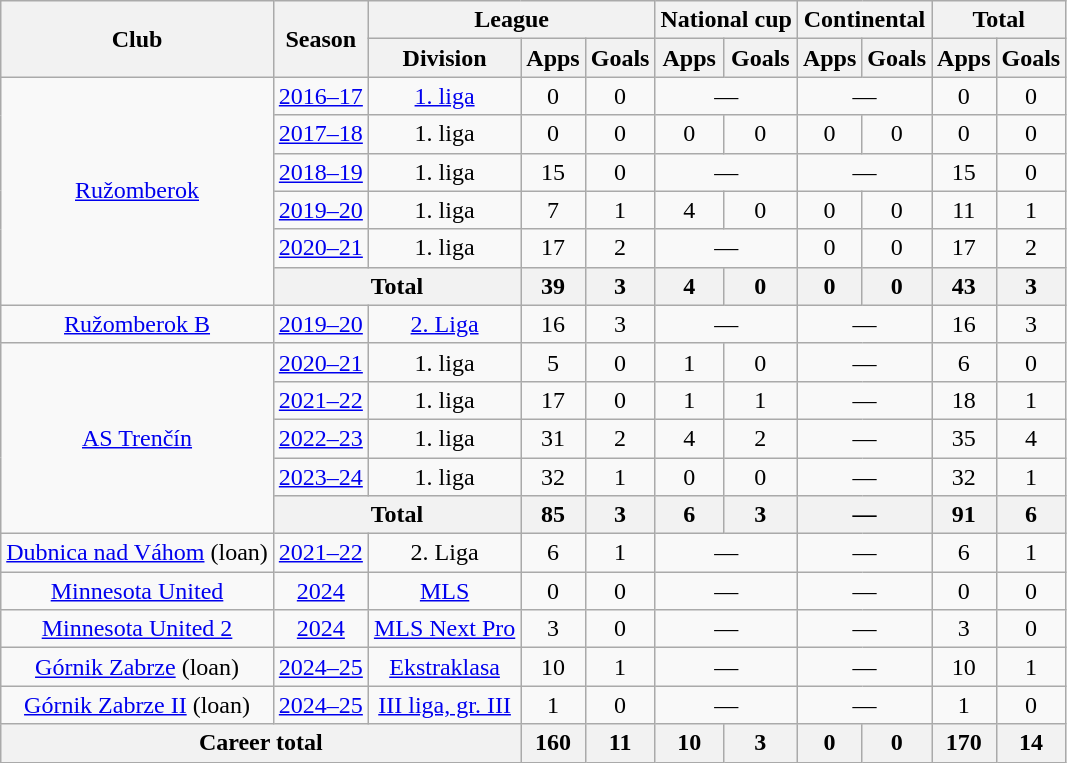<table class="wikitable" style="text-align: center;">
<tr>
<th rowspan="2">Club</th>
<th rowspan="2">Season</th>
<th colspan="3">League</th>
<th colspan="2">National cup</th>
<th colspan="2">Continental</th>
<th colspan="2">Total</th>
</tr>
<tr>
<th>Division</th>
<th>Apps</th>
<th>Goals</th>
<th>Apps</th>
<th>Goals</th>
<th>Apps</th>
<th>Goals</th>
<th>Apps</th>
<th>Goals</th>
</tr>
<tr>
<td rowspan="6"><a href='#'>Ružomberok</a></td>
<td><a href='#'>2016–17</a></td>
<td><a href='#'>1. liga</a></td>
<td>0</td>
<td>0</td>
<td colspan="2">—</td>
<td colspan="2">—</td>
<td>0</td>
<td>0</td>
</tr>
<tr>
<td><a href='#'>2017–18</a></td>
<td>1. liga</td>
<td>0</td>
<td>0</td>
<td>0</td>
<td>0</td>
<td>0</td>
<td>0</td>
<td>0</td>
<td>0</td>
</tr>
<tr>
<td><a href='#'>2018–19</a></td>
<td>1. liga</td>
<td>15</td>
<td>0</td>
<td colspan="2">—</td>
<td colspan="2">—</td>
<td>15</td>
<td>0</td>
</tr>
<tr>
<td><a href='#'>2019–20</a></td>
<td>1. liga</td>
<td>7</td>
<td>1</td>
<td>4</td>
<td>0</td>
<td>0</td>
<td>0</td>
<td>11</td>
<td>1</td>
</tr>
<tr>
<td><a href='#'>2020–21</a></td>
<td>1. liga</td>
<td>17</td>
<td>2</td>
<td colspan="2">—</td>
<td>0</td>
<td>0</td>
<td>17</td>
<td>2</td>
</tr>
<tr>
<th colspan="2">Total</th>
<th>39</th>
<th>3</th>
<th>4</th>
<th>0</th>
<th>0</th>
<th>0</th>
<th>43</th>
<th>3</th>
</tr>
<tr>
<td><a href='#'>Ružomberok B</a></td>
<td><a href='#'>2019–20</a></td>
<td><a href='#'>2. Liga</a></td>
<td>16</td>
<td>3</td>
<td colspan="2">—</td>
<td colspan="2">—</td>
<td>16</td>
<td>3</td>
</tr>
<tr>
<td rowspan="5"><a href='#'>AS Trenčín</a></td>
<td><a href='#'>2020–21</a></td>
<td>1. liga</td>
<td>5</td>
<td>0</td>
<td>1</td>
<td>0</td>
<td colspan="2">—</td>
<td>6</td>
<td>0</td>
</tr>
<tr>
<td><a href='#'>2021–22</a></td>
<td>1. liga</td>
<td>17</td>
<td>0</td>
<td>1</td>
<td>1</td>
<td colspan="2">—</td>
<td>18</td>
<td>1</td>
</tr>
<tr>
<td><a href='#'>2022–23</a></td>
<td>1. liga</td>
<td>31</td>
<td>2</td>
<td>4</td>
<td>2</td>
<td colspan="2">—</td>
<td>35</td>
<td>4</td>
</tr>
<tr>
<td><a href='#'>2023–24</a></td>
<td>1. liga</td>
<td>32</td>
<td>1</td>
<td>0</td>
<td>0</td>
<td colspan="2">—</td>
<td>32</td>
<td>1</td>
</tr>
<tr>
<th colspan="2">Total</th>
<th>85</th>
<th>3</th>
<th>6</th>
<th>3</th>
<th colspan="2">—</th>
<th>91</th>
<th>6</th>
</tr>
<tr>
<td><a href='#'>Dubnica nad Váhom</a> (loan)</td>
<td><a href='#'>2021–22</a></td>
<td>2. Liga</td>
<td>6</td>
<td>1</td>
<td colspan="2">—</td>
<td colspan="2">—</td>
<td>6</td>
<td>1</td>
</tr>
<tr>
<td><a href='#'>Minnesota United</a></td>
<td><a href='#'>2024</a></td>
<td><a href='#'>MLS</a></td>
<td>0</td>
<td>0</td>
<td colspan="2">—</td>
<td colspan="2">—</td>
<td>0</td>
<td>0</td>
</tr>
<tr>
<td><a href='#'>Minnesota United 2</a></td>
<td><a href='#'>2024</a></td>
<td><a href='#'>MLS Next Pro</a></td>
<td>3</td>
<td>0</td>
<td colspan="2">—</td>
<td colspan="2">—</td>
<td>3</td>
<td>0</td>
</tr>
<tr>
<td><a href='#'>Górnik Zabrze</a> (loan)</td>
<td><a href='#'>2024–25</a></td>
<td><a href='#'>Ekstraklasa</a></td>
<td>10</td>
<td>1</td>
<td colspan="2">—</td>
<td colspan="2">—</td>
<td>10</td>
<td>1</td>
</tr>
<tr>
<td><a href='#'>Górnik Zabrze II</a> (loan)</td>
<td><a href='#'>2024–25</a></td>
<td><a href='#'>III liga, gr. III</a></td>
<td>1</td>
<td>0</td>
<td colspan="2">—</td>
<td colspan="2">—</td>
<td>1</td>
<td>0</td>
</tr>
<tr>
<th colspan="3">Career total</th>
<th>160</th>
<th>11</th>
<th>10</th>
<th>3</th>
<th>0</th>
<th>0</th>
<th>170</th>
<th>14</th>
</tr>
</table>
